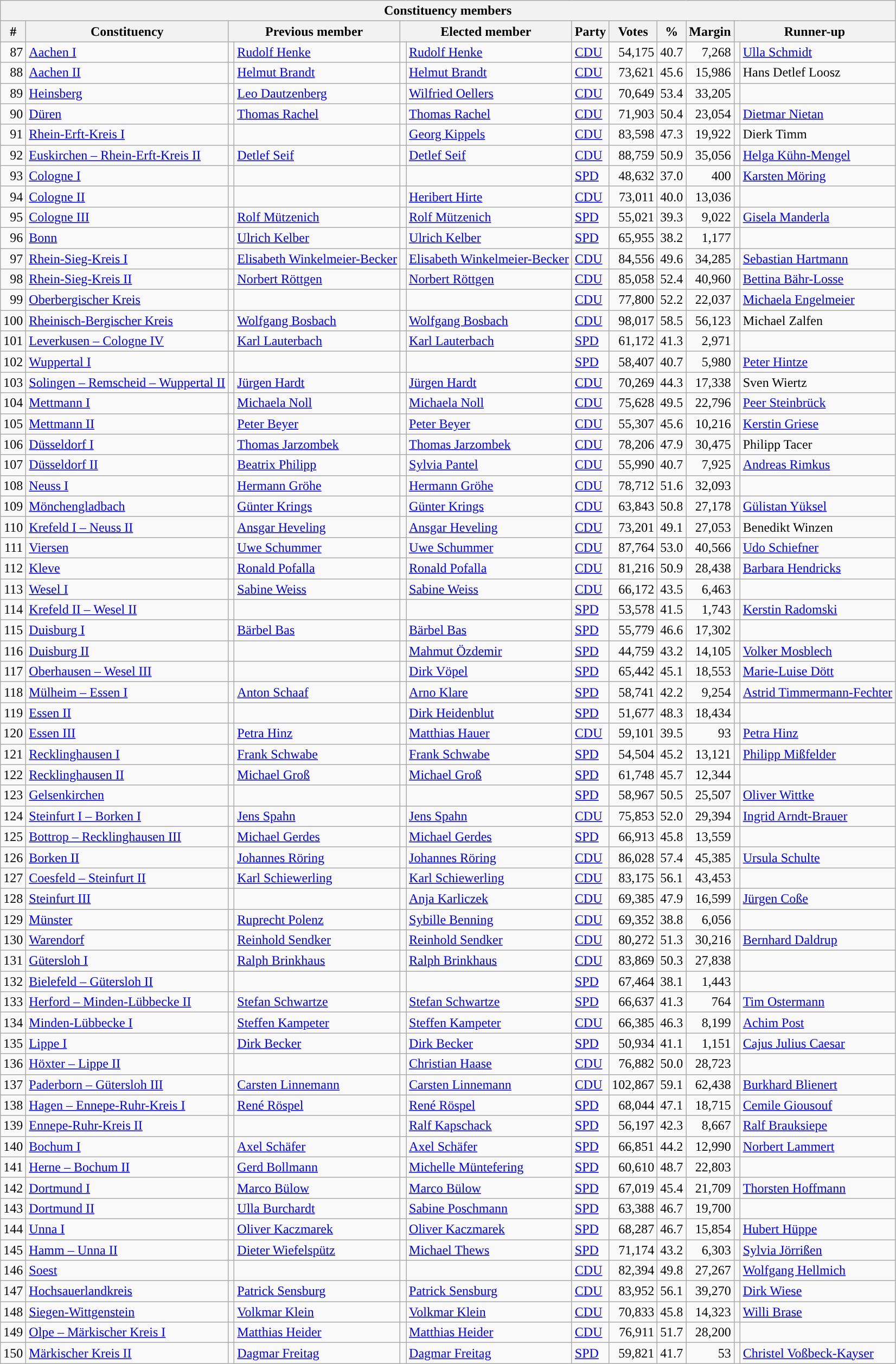<table class="wikitable sortable" style="text-align:right">
<tr>
<th colspan="12">Constituency members</th>
</tr>
<tr>
<th>#</th>
<th>Constituency</th>
<th colspan="2">Previous member</th>
<th colspan="2">Elected member</th>
<th>Party</th>
<th>Votes</th>
<th>%</th>
<th>Margin</th>
<th colspan="2">Runner-up</th>
</tr>
<tr>
<td>87</td>
<td align=left><a href='#'>Aachen I</a></td>
<td bgcolor=></td>
<td align=left><a href='#'>Rudolf Henke</a></td>
<td bgcolor=></td>
<td align=left><a href='#'>Rudolf Henke</a></td>
<td align=left><a href='#'>CDU</a></td>
<td>54,175</td>
<td>40.7</td>
<td>7,268</td>
<td bgcolor=></td>
<td align=left><a href='#'>Ulla Schmidt</a></td>
</tr>
<tr>
<td>88</td>
<td align=left><a href='#'>Aachen II</a></td>
<td bgcolor=></td>
<td align=left><a href='#'>Helmut Brandt</a></td>
<td bgcolor=></td>
<td align=left><a href='#'>Helmut Brandt</a></td>
<td align=left><a href='#'>CDU</a></td>
<td>73,621</td>
<td>45.6</td>
<td>15,986</td>
<td bgcolor=></td>
<td align=left>Hans Detlef Loosz</td>
</tr>
<tr>
<td>89</td>
<td align=left><a href='#'>Heinsberg</a></td>
<td bgcolor=></td>
<td align=left><a href='#'>Leo Dautzenberg</a></td>
<td bgcolor=></td>
<td align=left><a href='#'>Wilfried Oellers</a></td>
<td align=left><a href='#'>CDU</a></td>
<td>70,649</td>
<td>53.4</td>
<td>33,205</td>
<td bgcolor=></td>
<td align=left></td>
</tr>
<tr>
<td>90</td>
<td align=left><a href='#'>Düren</a></td>
<td bgcolor=></td>
<td align=left><a href='#'>Thomas Rachel</a></td>
<td bgcolor=></td>
<td align=left><a href='#'>Thomas Rachel</a></td>
<td align=left><a href='#'>CDU</a></td>
<td>71,903</td>
<td>50.4</td>
<td>23,054</td>
<td bgcolor=></td>
<td align=left><a href='#'>Dietmar Nietan</a></td>
</tr>
<tr>
<td>91</td>
<td align=left><a href='#'>Rhein-Erft-Kreis I</a></td>
<td bgcolor=></td>
<td align=left></td>
<td></td>
<td align=left><a href='#'>Georg Kippels</a></td>
<td align=left><a href='#'>CDU</a></td>
<td>83,598</td>
<td>47.3</td>
<td>19,922</td>
<td bgcolor=></td>
<td align=left>Dierk Timm</td>
</tr>
<tr>
<td>92</td>
<td align=left><a href='#'>Euskirchen – Rhein-Erft-Kreis II</a></td>
<td bgcolor=></td>
<td align=left><a href='#'>Detlef Seif</a></td>
<td bgcolor=></td>
<td align=left><a href='#'>Detlef Seif</a></td>
<td align=left><a href='#'>CDU</a></td>
<td>88,759</td>
<td>50.9</td>
<td>35,056</td>
<td bgcolor=></td>
<td align=left><a href='#'>Helga Kühn-Mengel</a></td>
</tr>
<tr>
<td>93</td>
<td align=left><a href='#'>Cologne I</a></td>
<td bgcolor=></td>
<td align=left></td>
<td></td>
<td align=left></td>
<td align="left"><a href='#'>SPD</a></td>
<td>48,632</td>
<td>37.0</td>
<td>400</td>
<td bgcolor=></td>
<td align=left><a href='#'>Karsten Möring</a></td>
</tr>
<tr>
<td>94</td>
<td align=left><a href='#'>Cologne II</a></td>
<td bgcolor=></td>
<td align=left></td>
<td></td>
<td align=left><a href='#'>Heribert Hirte</a></td>
<td align=left><a href='#'>CDU</a></td>
<td>73,011</td>
<td>40.0</td>
<td>13,036</td>
<td bgcolor=></td>
<td align=left></td>
</tr>
<tr>
<td>95</td>
<td align=left><a href='#'>Cologne III</a></td>
<td bgcolor=></td>
<td align=left><a href='#'>Rolf Mützenich</a></td>
<td bgcolor=></td>
<td align=left><a href='#'>Rolf Mützenich</a></td>
<td align=left><a href='#'>SPD</a></td>
<td>55,021</td>
<td>39.3</td>
<td>9,022</td>
<td bgcolor=></td>
<td align=left><a href='#'>Gisela Manderla</a></td>
</tr>
<tr>
<td>96</td>
<td align=left><a href='#'>Bonn</a></td>
<td bgcolor=></td>
<td align=left><a href='#'>Ulrich Kelber</a></td>
<td bgcolor=></td>
<td align=left><a href='#'>Ulrich Kelber</a></td>
<td align=left><a href='#'>SPD</a></td>
<td>65,955</td>
<td>38.2</td>
<td>1,177</td>
<td bgcolor=></td>
<td align=left></td>
</tr>
<tr>
<td>97</td>
<td align=left><a href='#'>Rhein-Sieg-Kreis I</a></td>
<td bgcolor=></td>
<td align=left><a href='#'>Elisabeth Winkelmeier-Becker</a></td>
<td bgcolor=></td>
<td align=left><a href='#'>Elisabeth Winkelmeier-Becker</a></td>
<td align=left><a href='#'>CDU</a></td>
<td>84,556</td>
<td>49.6</td>
<td>34,285</td>
<td bgcolor=></td>
<td align=left><a href='#'>Sebastian Hartmann</a></td>
</tr>
<tr>
<td>98</td>
<td align=left><a href='#'>Rhein-Sieg-Kreis II</a></td>
<td bgcolor=></td>
<td align=left><a href='#'>Norbert Röttgen</a></td>
<td bgcolor=></td>
<td align=left><a href='#'>Norbert Röttgen</a></td>
<td align=left><a href='#'>CDU</a></td>
<td>85,058</td>
<td>52.4</td>
<td>40,960</td>
<td bgcolor=></td>
<td align=left><a href='#'>Bettina Bähr-Losse</a></td>
</tr>
<tr>
<td>99</td>
<td align=left><a href='#'>Oberbergischer Kreis</a></td>
<td bgcolor=></td>
<td align=left></td>
<td></td>
<td align=left></td>
<td align="left"><a href='#'>CDU</a></td>
<td>77,800</td>
<td>52.2</td>
<td>22,037</td>
<td bgcolor=></td>
<td align=left><a href='#'>Michaela Engelmeier</a></td>
</tr>
<tr>
<td>100</td>
<td align=left><a href='#'>Rheinisch-Bergischer Kreis</a></td>
<td bgcolor=></td>
<td align=left><a href='#'>Wolfgang Bosbach</a></td>
<td bgcolor=></td>
<td align=left><a href='#'>Wolfgang Bosbach</a></td>
<td align=left><a href='#'>CDU</a></td>
<td>98,017</td>
<td>58.5</td>
<td>56,123</td>
<td bgcolor=></td>
<td align=left>Michael Zalfen</td>
</tr>
<tr>
<td>101</td>
<td align=left><a href='#'>Leverkusen – Cologne IV</a></td>
<td bgcolor=></td>
<td align=left><a href='#'>Karl Lauterbach</a></td>
<td bgcolor=></td>
<td align=left><a href='#'>Karl Lauterbach</a></td>
<td align=left><a href='#'>SPD</a></td>
<td>61,172</td>
<td>41.3</td>
<td>2,971</td>
<td bgcolor=></td>
<td align=left></td>
</tr>
<tr>
<td>102</td>
<td align=left><a href='#'>Wuppertal I</a></td>
<td bgcolor=></td>
<td align=left></td>
<td></td>
<td align=left></td>
<td align="left"><a href='#'>SPD</a></td>
<td>58,407</td>
<td>40.7</td>
<td>5,980</td>
<td bgcolor=></td>
<td align=left><a href='#'>Peter Hintze</a></td>
</tr>
<tr>
<td>103</td>
<td align=left><a href='#'>Solingen – Remscheid – Wuppertal II</a></td>
<td bgcolor=></td>
<td align=left><a href='#'>Jürgen Hardt</a></td>
<td bgcolor=></td>
<td align=left><a href='#'>Jürgen Hardt</a></td>
<td align=left><a href='#'>CDU</a></td>
<td>70,269</td>
<td>44.3</td>
<td>17,338</td>
<td bgcolor=></td>
<td align=left>Sven Wiertz</td>
</tr>
<tr>
<td>104</td>
<td align=left><a href='#'>Mettmann I</a></td>
<td bgcolor=></td>
<td align=left><a href='#'>Michaela Noll</a></td>
<td bgcolor=></td>
<td align=left><a href='#'>Michaela Noll</a></td>
<td align=left><a href='#'>CDU</a></td>
<td>75,628</td>
<td>49.5</td>
<td>22,796</td>
<td bgcolor=></td>
<td align=left><a href='#'>Peer Steinbrück</a></td>
</tr>
<tr>
<td>105</td>
<td align=left><a href='#'>Mettmann II</a></td>
<td bgcolor=></td>
<td align=left><a href='#'>Peter Beyer</a></td>
<td bgcolor=></td>
<td align=left><a href='#'>Peter Beyer</a></td>
<td align=left><a href='#'>CDU</a></td>
<td>55,307</td>
<td>45.6</td>
<td>10,216</td>
<td bgcolor=></td>
<td align=left><a href='#'>Kerstin Griese</a></td>
</tr>
<tr>
<td>106</td>
<td align=left><a href='#'>Düsseldorf I</a></td>
<td bgcolor=></td>
<td align=left><a href='#'>Thomas Jarzombek</a></td>
<td bgcolor=></td>
<td align=left><a href='#'>Thomas Jarzombek</a></td>
<td align=left><a href='#'>CDU</a></td>
<td>78,206</td>
<td>47.9</td>
<td>30,475</td>
<td bgcolor=></td>
<td align=left>Philipp Tacer</td>
</tr>
<tr>
<td>107</td>
<td align=left><a href='#'>Düsseldorf II</a></td>
<td bgcolor=></td>
<td align=left><a href='#'>Beatrix Philipp</a></td>
<td bgcolor=></td>
<td align=left><a href='#'>Sylvia Pantel</a></td>
<td align=left><a href='#'>CDU</a></td>
<td>55,990</td>
<td>40.7</td>
<td>7,925</td>
<td bgcolor=></td>
<td align=left><a href='#'>Andreas Rimkus</a></td>
</tr>
<tr>
<td>108</td>
<td align=left><a href='#'>Neuss I</a></td>
<td bgcolor=></td>
<td align=left><a href='#'>Hermann Gröhe</a></td>
<td bgcolor=></td>
<td align=left><a href='#'>Hermann Gröhe</a></td>
<td align=left><a href='#'>CDU</a></td>
<td>78,712</td>
<td>51.6</td>
<td>32,093</td>
<td bgcolor=></td>
<td align=left></td>
</tr>
<tr>
<td>109</td>
<td align=left><a href='#'>Mönchengladbach</a></td>
<td bgcolor=></td>
<td align=left><a href='#'>Günter Krings</a></td>
<td bgcolor=></td>
<td align=left><a href='#'>Günter Krings</a></td>
<td align=left><a href='#'>CDU</a></td>
<td>63,843</td>
<td>50.8</td>
<td>27,178</td>
<td bgcolor=></td>
<td align=left><a href='#'>Gülistan Yüksel</a></td>
</tr>
<tr>
<td>110</td>
<td align=left><a href='#'>Krefeld I – Neuss II</a></td>
<td bgcolor=></td>
<td align=left><a href='#'>Ansgar Heveling</a></td>
<td bgcolor=></td>
<td align=left><a href='#'>Ansgar Heveling</a></td>
<td align=left><a href='#'>CDU</a></td>
<td>73,201</td>
<td>49.1</td>
<td>27,053</td>
<td bgcolor=></td>
<td align=left>Benedikt Winzen</td>
</tr>
<tr>
<td>111</td>
<td align=left><a href='#'>Viersen</a></td>
<td bgcolor=></td>
<td align=left><a href='#'>Uwe Schummer</a></td>
<td bgcolor=></td>
<td align=left><a href='#'>Uwe Schummer</a></td>
<td align=left><a href='#'>CDU</a></td>
<td>87,764</td>
<td>53.0</td>
<td>40,566</td>
<td bgcolor=></td>
<td align=left><a href='#'>Udo Schiefner</a></td>
</tr>
<tr>
<td>112</td>
<td align=left><a href='#'>Kleve</a></td>
<td bgcolor=></td>
<td align=left><a href='#'>Ronald Pofalla</a></td>
<td bgcolor=></td>
<td align=left><a href='#'>Ronald Pofalla</a></td>
<td align=left><a href='#'>CDU</a></td>
<td>81,216</td>
<td>50.9</td>
<td>28,438</td>
<td bgcolor=></td>
<td align=left><a href='#'>Barbara Hendricks</a></td>
</tr>
<tr>
<td>113</td>
<td align=left><a href='#'>Wesel I</a></td>
<td bgcolor=></td>
<td align=left><a href='#'>Sabine Weiss</a></td>
<td bgcolor=></td>
<td align=left><a href='#'>Sabine Weiss</a></td>
<td align=left><a href='#'>CDU</a></td>
<td>66,172</td>
<td>43.5</td>
<td>6,463</td>
<td bgcolor=></td>
<td align=left></td>
</tr>
<tr>
<td>114</td>
<td align=left><a href='#'>Krefeld II – Wesel II</a></td>
<td bgcolor=></td>
<td align=left></td>
<td></td>
<td align=left></td>
<td align="left"><a href='#'>SPD</a></td>
<td>53,578</td>
<td>41.5</td>
<td>1,743</td>
<td bgcolor=></td>
<td align=left><a href='#'>Kerstin Radomski</a></td>
</tr>
<tr>
<td>115</td>
<td align=left><a href='#'>Duisburg I</a></td>
<td bgcolor=></td>
<td align=left><a href='#'>Bärbel Bas</a></td>
<td bgcolor=></td>
<td align=left><a href='#'>Bärbel Bas</a></td>
<td align=left><a href='#'>SPD</a></td>
<td>55,779</td>
<td>46.6</td>
<td>17,302</td>
<td bgcolor=></td>
<td align=left></td>
</tr>
<tr>
<td>116</td>
<td align=left><a href='#'>Duisburg II</a></td>
<td bgcolor=></td>
<td align=left></td>
<td></td>
<td align=left><a href='#'>Mahmut Özdemir</a></td>
<td align=left><a href='#'>SPD</a></td>
<td>44,759</td>
<td>43.2</td>
<td>14,105</td>
<td bgcolor=></td>
<td align=left><a href='#'>Volker Mosblech</a></td>
</tr>
<tr>
<td>117</td>
<td align=left><a href='#'>Oberhausen – Wesel III</a></td>
<td bgcolor=></td>
<td align=left></td>
<td></td>
<td align=left><a href='#'>Dirk Vöpel</a></td>
<td align=left><a href='#'>SPD</a></td>
<td>65,442</td>
<td>45.1</td>
<td>18,553</td>
<td bgcolor=></td>
<td align=left><a href='#'>Marie-Luise Dött</a></td>
</tr>
<tr>
<td>118</td>
<td align=left><a href='#'>Mülheim – Essen I</a></td>
<td bgcolor=></td>
<td align=left><a href='#'>Anton Schaaf</a></td>
<td></td>
<td align=left><a href='#'>Arno Klare</a></td>
<td align=left><a href='#'>SPD</a></td>
<td>58,741</td>
<td>42.2</td>
<td>9,254</td>
<td bgcolor=></td>
<td align=left><a href='#'>Astrid Timmermann-Fechter</a></td>
</tr>
<tr>
<td>119</td>
<td align=left><a href='#'>Essen II</a></td>
<td bgcolor=></td>
<td align=left></td>
<td></td>
<td align=left><a href='#'>Dirk Heidenblut</a></td>
<td align=left><a href='#'>SPD</a></td>
<td>51,677</td>
<td>48.3</td>
<td>18,434</td>
<td bgcolor=></td>
<td align=left></td>
</tr>
<tr>
<td>120</td>
<td align=left><a href='#'>Essen III</a></td>
<td bgcolor=></td>
<td align=left><a href='#'>Petra Hinz</a></td>
<td bgcolor=></td>
<td align=left><a href='#'>Matthias Hauer</a></td>
<td align=left><a href='#'>CDU</a></td>
<td>59,101</td>
<td>39.5</td>
<td>93</td>
<td bgcolor=></td>
<td align=left><a href='#'>Petra Hinz</a></td>
</tr>
<tr>
<td>121</td>
<td align=left><a href='#'>Recklinghausen I</a></td>
<td bgcolor=></td>
<td align=left><a href='#'>Frank Schwabe</a></td>
<td bgcolor=></td>
<td align=left><a href='#'>Frank Schwabe</a></td>
<td align=left><a href='#'>SPD</a></td>
<td>54,504</td>
<td>45.2</td>
<td>13,121</td>
<td bgcolor=></td>
<td align=left><a href='#'>Philipp Mißfelder</a></td>
</tr>
<tr>
<td>122</td>
<td align=left><a href='#'>Recklinghausen II</a></td>
<td bgcolor=></td>
<td align=left><a href='#'>Michael Groß</a></td>
<td bgcolor=></td>
<td align=left><a href='#'>Michael Groß</a></td>
<td align=left><a href='#'>SPD</a></td>
<td>61,748</td>
<td>45.7</td>
<td>12,344</td>
<td bgcolor=></td>
<td align=left></td>
</tr>
<tr>
<td>123</td>
<td align=left><a href='#'>Gelsenkirchen</a></td>
<td bgcolor=></td>
<td align=left></td>
<td></td>
<td align=left></td>
<td align="left"><a href='#'>SPD</a></td>
<td>58,967</td>
<td>50.5</td>
<td>25,507</td>
<td bgcolor=></td>
<td align=left><a href='#'>Oliver Wittke</a></td>
</tr>
<tr>
<td>124</td>
<td align=left><a href='#'>Steinfurt I – Borken I</a></td>
<td bgcolor=></td>
<td align=left><a href='#'>Jens Spahn</a></td>
<td bgcolor=></td>
<td align=left><a href='#'>Jens Spahn</a></td>
<td align=left><a href='#'>CDU</a></td>
<td>75,853</td>
<td>52.0</td>
<td>29,394</td>
<td bgcolor=></td>
<td align=left><a href='#'>Ingrid Arndt-Brauer</a></td>
</tr>
<tr>
<td>125</td>
<td align=left><a href='#'>Bottrop – Recklinghausen III</a></td>
<td bgcolor=></td>
<td align=left><a href='#'>Michael Gerdes</a></td>
<td bgcolor=></td>
<td align=left><a href='#'>Michael Gerdes</a></td>
<td align=left><a href='#'>SPD</a></td>
<td>66,913</td>
<td>45.8</td>
<td>13,559</td>
<td bgcolor=></td>
<td align=left></td>
</tr>
<tr>
<td>126</td>
<td align=left><a href='#'>Borken II</a></td>
<td bgcolor=></td>
<td align=left><a href='#'>Johannes Röring</a></td>
<td bgcolor=></td>
<td align=left><a href='#'>Johannes Röring</a></td>
<td align=left><a href='#'>CDU</a></td>
<td>86,028</td>
<td>57.4</td>
<td>45,385</td>
<td bgcolor=></td>
<td align=left><a href='#'>Ursula Schulte</a></td>
</tr>
<tr>
<td>127</td>
<td align=left><a href='#'>Coesfeld – Steinfurt II</a></td>
<td bgcolor=></td>
<td align=left><a href='#'>Karl Schiewerling</a></td>
<td></td>
<td align=left><a href='#'>Karl Schiewerling</a></td>
<td align="left"><a href='#'>CDU</a></td>
<td>83,175</td>
<td>56.1</td>
<td>43,453</td>
<td bgcolor=></td>
<td align=left></td>
</tr>
<tr>
<td>128</td>
<td align=left><a href='#'>Steinfurt III</a></td>
<td bgcolor=></td>
<td align=left></td>
<td></td>
<td align=left><a href='#'>Anja Karliczek</a></td>
<td align=left><a href='#'>CDU</a></td>
<td>69,385</td>
<td>47.9</td>
<td>16,599</td>
<td bgcolor=></td>
<td align=left><a href='#'>Jürgen Coße</a></td>
</tr>
<tr>
<td>129</td>
<td align=left><a href='#'>Münster</a></td>
<td bgcolor=></td>
<td align=left><a href='#'>Ruprecht Polenz</a></td>
<td bgcolor=></td>
<td align=left><a href='#'>Sybille Benning</a></td>
<td align=left><a href='#'>CDU</a></td>
<td>69,352</td>
<td>38.8</td>
<td>6,056</td>
<td bgcolor=></td>
<td align=left></td>
</tr>
<tr>
<td>130</td>
<td align=left><a href='#'>Warendorf</a></td>
<td bgcolor=></td>
<td align=left><a href='#'>Reinhold Sendker</a></td>
<td bgcolor=></td>
<td align=left><a href='#'>Reinhold Sendker</a></td>
<td align=left><a href='#'>CDU</a></td>
<td>80,272</td>
<td>51.3</td>
<td>30,216</td>
<td bgcolor=></td>
<td align=left><a href='#'>Bernhard Daldrup</a></td>
</tr>
<tr>
<td>131</td>
<td align=left><a href='#'>Gütersloh I</a></td>
<td bgcolor=></td>
<td align=left><a href='#'>Ralph Brinkhaus</a></td>
<td bgcolor=></td>
<td align=left><a href='#'>Ralph Brinkhaus</a></td>
<td align=left><a href='#'>CDU</a></td>
<td>83,869</td>
<td>50.3</td>
<td>27,838</td>
<td bgcolor=></td>
<td align=left></td>
</tr>
<tr>
<td>132</td>
<td align=left><a href='#'>Bielefeld – Gütersloh II</a></td>
<td bgcolor=></td>
<td align=left></td>
<td></td>
<td align=left></td>
<td align="left"><a href='#'>SPD</a></td>
<td>67,464</td>
<td>38.1</td>
<td>1,443</td>
<td bgcolor=></td>
<td align=left></td>
</tr>
<tr>
<td>133</td>
<td align=left><a href='#'>Herford – Minden-Lübbecke II</a></td>
<td bgcolor=></td>
<td align=left><a href='#'>Stefan Schwartze</a></td>
<td bgcolor=></td>
<td align=left><a href='#'>Stefan Schwartze</a></td>
<td align=left><a href='#'>SPD</a></td>
<td>66,637</td>
<td>41.3</td>
<td>764</td>
<td bgcolor=></td>
<td align=left><a href='#'>Tim Ostermann</a></td>
</tr>
<tr>
<td>134</td>
<td align=left><a href='#'>Minden-Lübbecke I</a></td>
<td bgcolor=></td>
<td align=left><a href='#'>Steffen Kampeter</a></td>
<td></td>
<td align=left><a href='#'>Steffen Kampeter</a></td>
<td align="left"><a href='#'>CDU</a></td>
<td>66,385</td>
<td>46.3</td>
<td>8,199</td>
<td bgcolor=></td>
<td align=left><a href='#'>Achim Post</a></td>
</tr>
<tr>
<td>135</td>
<td align=left><a href='#'>Lippe I</a></td>
<td bgcolor=></td>
<td align=left><a href='#'>Dirk Becker</a></td>
<td bgcolor=></td>
<td align=left><a href='#'>Dirk Becker</a></td>
<td align=left><a href='#'>SPD</a></td>
<td>50,934</td>
<td>41.1</td>
<td>1,151</td>
<td bgcolor=></td>
<td align=left><a href='#'>Cajus Julius Caesar</a></td>
</tr>
<tr>
<td>136</td>
<td align=left><a href='#'>Höxter – Lippe II</a></td>
<td bgcolor=></td>
<td align=left></td>
<td></td>
<td align=left><a href='#'>Christian Haase</a></td>
<td align=left><a href='#'>CDU</a></td>
<td>76,882</td>
<td>50.0</td>
<td>28,723</td>
<td bgcolor=></td>
<td align=left></td>
</tr>
<tr>
<td>137</td>
<td align=left><a href='#'>Paderborn – Gütersloh III</a></td>
<td bgcolor=></td>
<td align=left><a href='#'>Carsten Linnemann</a></td>
<td bgcolor=></td>
<td align=left><a href='#'>Carsten Linnemann</a></td>
<td align=left><a href='#'>CDU</a></td>
<td>102,867</td>
<td>59.1</td>
<td>62,438</td>
<td bgcolor=></td>
<td align=left><a href='#'>Burkhard Blienert</a></td>
</tr>
<tr>
<td>138</td>
<td align=left><a href='#'>Hagen – Ennepe-Ruhr-Kreis I</a></td>
<td bgcolor=></td>
<td align=left><a href='#'>René Röspel</a></td>
<td bgcolor=></td>
<td align=left><a href='#'>René Röspel</a></td>
<td align=left><a href='#'>SPD</a></td>
<td>68,044</td>
<td>47.1</td>
<td>18,715</td>
<td bgcolor=></td>
<td align=left><a href='#'>Cemile Giousouf</a></td>
</tr>
<tr>
<td>139</td>
<td align=left><a href='#'>Ennepe-Ruhr-Kreis II</a></td>
<td bgcolor=></td>
<td align=left></td>
<td></td>
<td align=left><a href='#'>Ralf Kapschack</a></td>
<td align=left><a href='#'>SPD</a></td>
<td>56,197</td>
<td>42.3</td>
<td>8,667</td>
<td bgcolor=></td>
<td align=left><a href='#'>Ralf Brauksiepe</a></td>
</tr>
<tr>
<td>140</td>
<td align=left><a href='#'>Bochum I</a></td>
<td bgcolor=></td>
<td align=left><a href='#'>Axel Schäfer</a></td>
<td bgcolor=></td>
<td align=left><a href='#'>Axel Schäfer</a></td>
<td align=left><a href='#'>SPD</a></td>
<td>66,851</td>
<td>44.2</td>
<td>12,990</td>
<td bgcolor=></td>
<td align=left><a href='#'>Norbert Lammert</a></td>
</tr>
<tr>
<td>141</td>
<td align=left><a href='#'>Herne – Bochum II</a></td>
<td bgcolor=></td>
<td align=left><a href='#'>Gerd Bollmann</a></td>
<td bgcolor=></td>
<td align=left><a href='#'>Michelle Müntefering</a></td>
<td align=left><a href='#'>SPD</a></td>
<td>60,610</td>
<td>48.7</td>
<td>22,803</td>
<td bgcolor=></td>
<td align=left></td>
</tr>
<tr>
<td>142</td>
<td align=left><a href='#'>Dortmund I</a></td>
<td bgcolor=></td>
<td align=left><a href='#'>Marco Bülow</a></td>
<td bgcolor=></td>
<td align=left><a href='#'>Marco Bülow</a></td>
<td align=left><a href='#'>SPD</a></td>
<td>67,019</td>
<td>45.4</td>
<td>21,709</td>
<td bgcolor=></td>
<td align=left><a href='#'>Thorsten Hoffmann</a></td>
</tr>
<tr>
<td>143</td>
<td align=left><a href='#'>Dortmund II</a></td>
<td bgcolor=></td>
<td align=left><a href='#'>Ulla Burchardt</a></td>
<td bgcolor=></td>
<td align=left><a href='#'>Sabine Poschmann</a></td>
<td align=left><a href='#'>SPD</a></td>
<td>63,388</td>
<td>46.7</td>
<td>19,700</td>
<td bgcolor=></td>
<td align=left></td>
</tr>
<tr>
<td>144</td>
<td align=left><a href='#'>Unna I</a></td>
<td bgcolor=></td>
<td align=left><a href='#'>Oliver Kaczmarek</a></td>
<td bgcolor=></td>
<td align=left><a href='#'>Oliver Kaczmarek</a></td>
<td align=left><a href='#'>SPD</a></td>
<td>68,287</td>
<td>46.7</td>
<td>15,854</td>
<td bgcolor=></td>
<td align=left><a href='#'>Hubert Hüppe</a></td>
</tr>
<tr>
<td>145</td>
<td align=left><a href='#'>Hamm – Unna II</a></td>
<td bgcolor=></td>
<td align=left><a href='#'>Dieter Wiefelspütz</a></td>
<td bgcolor=></td>
<td align=left><a href='#'>Michael Thews</a></td>
<td align=left><a href='#'>SPD</a></td>
<td>71,174</td>
<td>43.2</td>
<td>6,303</td>
<td bgcolor=></td>
<td align=left><a href='#'>Sylvia Jörrißen</a></td>
</tr>
<tr>
<td>146</td>
<td align=left><a href='#'>Soest</a></td>
<td bgcolor=></td>
<td align=left></td>
<td></td>
<td align=left></td>
<td align="left"><a href='#'>CDU</a></td>
<td>82,394</td>
<td>49.8</td>
<td>27,267</td>
<td bgcolor=></td>
<td align=left><a href='#'>Wolfgang Hellmich</a></td>
</tr>
<tr>
<td>147</td>
<td align=left><a href='#'>Hochsauerlandkreis</a></td>
<td bgcolor=></td>
<td align=left><a href='#'>Patrick Sensburg</a></td>
<td bgcolor=></td>
<td align=left><a href='#'>Patrick Sensburg</a></td>
<td align=left><a href='#'>CDU</a></td>
<td>83,952</td>
<td>56.1</td>
<td>39,270</td>
<td bgcolor=></td>
<td align=left><a href='#'>Dirk Wiese</a></td>
</tr>
<tr>
<td>148</td>
<td align=left><a href='#'>Siegen-Wittgenstein</a></td>
<td bgcolor=></td>
<td align=left><a href='#'>Volkmar Klein</a></td>
<td bgcolor=></td>
<td align=left><a href='#'>Volkmar Klein</a></td>
<td align=left><a href='#'>CDU</a></td>
<td>70,833</td>
<td>45.8</td>
<td>14,323</td>
<td bgcolor=></td>
<td align=left><a href='#'>Willi Brase</a></td>
</tr>
<tr>
<td>149</td>
<td align=left><a href='#'>Olpe – Märkischer Kreis I</a></td>
<td bgcolor=></td>
<td align=left><a href='#'>Matthias Heider</a></td>
<td bgcolor=></td>
<td align=left><a href='#'>Matthias Heider</a></td>
<td align=left><a href='#'>CDU</a></td>
<td>76,911</td>
<td>51.7</td>
<td>28,200</td>
<td bgcolor=></td>
<td align=left></td>
</tr>
<tr>
<td>150</td>
<td align=left><a href='#'>Märkischer Kreis II</a></td>
<td bgcolor=></td>
<td align=left><a href='#'>Dagmar Freitag</a></td>
<td bgcolor=></td>
<td align=left><a href='#'>Dagmar Freitag</a></td>
<td align=left><a href='#'>SPD</a></td>
<td>59,821</td>
<td>41.7</td>
<td>53</td>
<td bgcolor=></td>
<td align=left><a href='#'>Christel Voßbeck-Kayser</a></td>
</tr>
</table>
